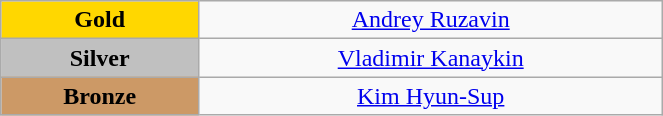<table class="wikitable" style="text-align:center; " width="35%">
<tr>
<td bgcolor="gold"><strong>Gold</strong></td>
<td><a href='#'>Andrey Ruzavin</a><br>  <small><em></em></small></td>
</tr>
<tr>
<td bgcolor="silver"><strong>Silver</strong></td>
<td><a href='#'>Vladimir Kanaykin</a><br>  <small><em></em></small></td>
</tr>
<tr>
<td bgcolor="CC9966"><strong>Bronze</strong></td>
<td><a href='#'>Kim Hyun-Sup</a><br>  <small><em></em></small></td>
</tr>
</table>
